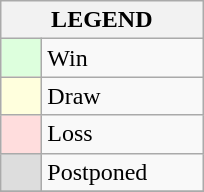<table class="wikitable">
<tr>
<th colspan="2">LEGEND</th>
</tr>
<tr>
<td style="background:#ddffdd;" width=20> </td>
<td width=100>Win</td>
</tr>
<tr>
<td style="background:#ffffdd"  width=20> </td>
<td width=100>Draw</td>
</tr>
<tr>
<td style="background:#ffdddd;" width=20> </td>
<td width=100>Loss</td>
</tr>
<tr>
<td style="background:#ddd;" width=20> </td>
<td width=100>Postponed</td>
</tr>
<tr>
</tr>
</table>
